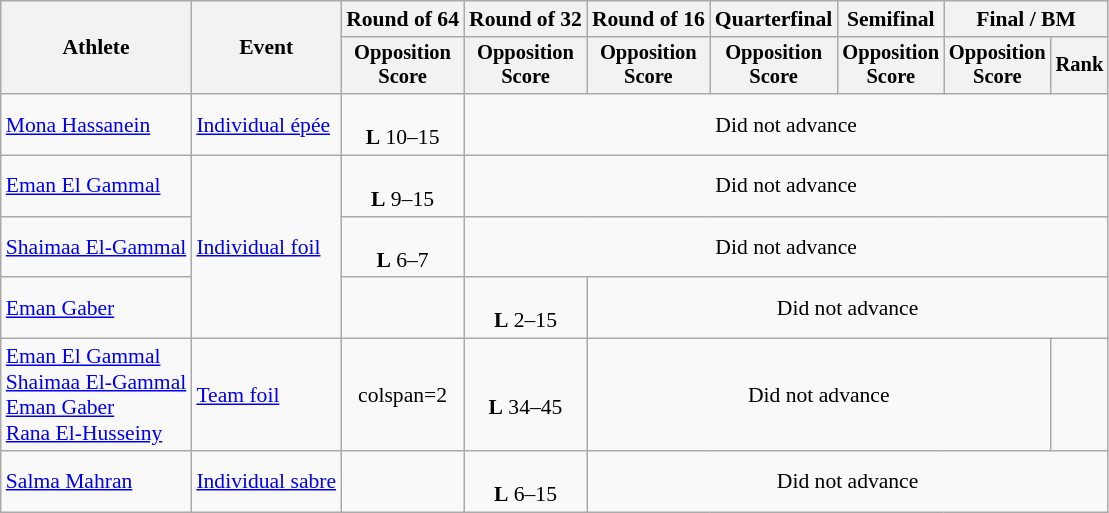<table class="wikitable" style="font-size:90%">
<tr>
<th scope="col" rowspan=2>Athlete</th>
<th scope="col" rowspan=2>Event</th>
<th scope="col">Round of 64</th>
<th scope="col">Round of 32</th>
<th scope="col">Round of 16</th>
<th scope="col">Quarterfinal</th>
<th scope="col">Semifinal</th>
<th scope="col" colspan=2>Final / BM</th>
</tr>
<tr style="font-size:95%">
<th scope="col">Opposition <br> Score</th>
<th scope="col">Opposition <br> Score</th>
<th scope="col">Opposition <br> Score</th>
<th scope="col">Opposition <br> Score</th>
<th scope="col">Opposition <br> Score</th>
<th scope="col">Opposition <br> Score</th>
<th scope="col">Rank</th>
</tr>
<tr align=center>
<td align=left><a href='#'>Mona Hassanein</a></td>
<td align=left><a href='#'>Individual épée</a></td>
<td><br><strong>L</strong> 10–15</td>
<td colspan=6 align=center>Did not advance</td>
</tr>
<tr align=center>
<td align=left><a href='#'>Eman El Gammal</a></td>
<td align=left rowspan=3><a href='#'>Individual foil</a></td>
<td><br><strong>L</strong> 9–15</td>
<td colspan=6>Did not advance</td>
</tr>
<tr align=center>
<td align=left><a href='#'>Shaimaa El-Gammal</a></td>
<td><br><strong>L</strong> 6–7</td>
<td colspan=6>Did not advance</td>
</tr>
<tr align=center>
<td align=left><a href='#'>Eman Gaber</a></td>
<td></td>
<td><br><strong>L</strong> 2–15</td>
<td colspan=5>Did not advance</td>
</tr>
<tr align=center>
<td align=left><a href='#'>Eman El Gammal</a><br><a href='#'>Shaimaa El-Gammal</a><br><a href='#'>Eman Gaber</a><br><a href='#'>Rana El-Husseiny</a></td>
<td align=left><a href='#'>Team foil</a></td>
<td>colspan=2 </td>
<td><br><strong>L</strong> 34–45</td>
<td colspan=4>Did not advance</td>
</tr>
<tr align=center>
<td align=left><a href='#'>Salma Mahran</a></td>
<td align=left><a href='#'>Individual sabre</a></td>
<td></td>
<td><br><strong>L</strong> 6–15</td>
<td colspan=5>Did not advance</td>
</tr>
</table>
